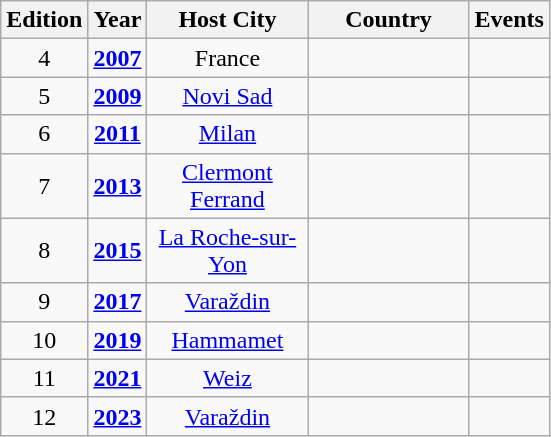<table class="wikitable" style="text-align:center">
<tr>
<th width=30>Edition</th>
<th width=30>Year</th>
<th width=100>Host City</th>
<th width=100>Country</th>
<th width=30>Events</th>
</tr>
<tr>
<td>4</td>
<td><strong><a href='#'>2007</a></strong></td>
<td>France</td>
<td align="left"></td>
<td></td>
</tr>
<tr>
<td>5</td>
<td><strong><a href='#'>2009</a></strong></td>
<td><a href='#'>Novi Sad</a></td>
<td align="left"></td>
<td></td>
</tr>
<tr>
<td>6</td>
<td><strong><a href='#'>2011</a></strong></td>
<td><a href='#'>Milan</a></td>
<td align="left"></td>
<td></td>
</tr>
<tr>
<td>7</td>
<td><strong><a href='#'>2013</a></strong></td>
<td><a href='#'>Clermont Ferrand</a></td>
<td align="left"></td>
<td></td>
</tr>
<tr>
<td>8</td>
<td><strong><a href='#'>2015</a></strong></td>
<td><a href='#'>La Roche-sur-Yon</a></td>
<td align="left"></td>
<td></td>
</tr>
<tr>
<td>9</td>
<td><strong><a href='#'>2017</a></strong></td>
<td><a href='#'>Varaždin</a></td>
<td align="left"></td>
<td></td>
</tr>
<tr>
<td>10</td>
<td><strong><a href='#'>2019</a></strong></td>
<td><a href='#'>Hammamet</a></td>
<td align="left"></td>
<td></td>
</tr>
<tr>
<td>11</td>
<td><strong><a href='#'>2021</a></strong></td>
<td><a href='#'>Weiz</a></td>
<td align="left"></td>
<td></td>
</tr>
<tr>
<td>12</td>
<td><strong><a href='#'>2023</a></strong></td>
<td><a href='#'>Varaždin</a></td>
<td align="left"></td>
<td></td>
</tr>
</table>
